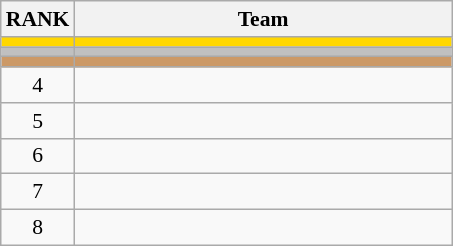<table class="wikitable" style="border-collapse: collapse; font-size: 90%;">
<tr>
<th>RANK</th>
<th align="left" style="width: 17em">Team</th>
</tr>
<tr bgcolor=gold>
<td align="center"></td>
<td></td>
</tr>
<tr bgcolor=silver>
<td align="center"></td>
<td></td>
</tr>
<tr bgcolor=cc9966>
<td align="center"></td>
<td></td>
</tr>
<tr>
<td align="center">4</td>
<td></td>
</tr>
<tr>
<td align="center">5</td>
<td></td>
</tr>
<tr>
<td align="center">6</td>
<td></td>
</tr>
<tr>
<td align="center">7</td>
<td></td>
</tr>
<tr>
<td align="center">8</td>
<td></td>
</tr>
</table>
